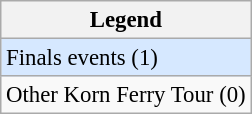<table class="wikitable" style="font-size:95%;">
<tr>
<th>Legend</th>
</tr>
<tr style="background:#D6E8FF;">
<td>Finals events (1)</td>
</tr>
<tr>
<td>Other Korn Ferry Tour (0)</td>
</tr>
</table>
